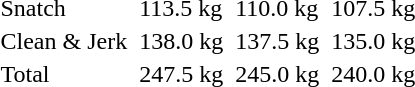<table>
<tr>
<td>Snatch</td>
<td></td>
<td>113.5 kg</td>
<td></td>
<td>110.0 kg</td>
<td></td>
<td>107.5 kg</td>
</tr>
<tr>
<td>Clean & Jerk</td>
<td></td>
<td>138.0 kg</td>
<td></td>
<td>137.5 kg</td>
<td></td>
<td>135.0 kg</td>
</tr>
<tr>
<td>Total</td>
<td></td>
<td>247.5 kg</td>
<td></td>
<td>245.0 kg</td>
<td></td>
<td>240.0 kg</td>
</tr>
</table>
